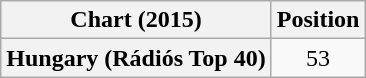<table class="wikitable plainrowheaders" style="text-align:center;">
<tr>
<th>Chart (2015)</th>
<th>Position</th>
</tr>
<tr>
<th scope="row">Hungary (Rádiós Top 40)</th>
<td>53</td>
</tr>
</table>
